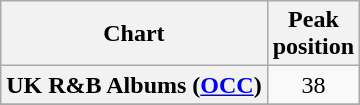<table class="wikitable plainrowheaders sortable" style="text-align:center;" border="1">
<tr>
<th scope="col">Chart</th>
<th scope="col">Peak<br>position</th>
</tr>
<tr>
<th scope="row">UK R&B Albums (<a href='#'>OCC</a>)</th>
<td>38</td>
</tr>
<tr>
</tr>
</table>
